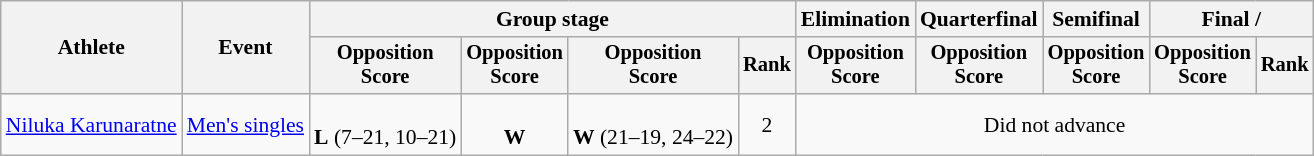<table class="wikitable" style="font-size:90%">
<tr>
<th rowspan=2>Athlete</th>
<th rowspan=2>Event</th>
<th colspan=4>Group stage</th>
<th>Elimination</th>
<th>Quarterfinal</th>
<th>Semifinal</th>
<th colspan=2>Final / </th>
</tr>
<tr style="font-size:95%">
<th>Opposition<br>Score</th>
<th>Opposition<br>Score</th>
<th>Opposition<br>Score</th>
<th>Rank</th>
<th>Opposition<br>Score</th>
<th>Opposition<br>Score</th>
<th>Opposition<br>Score</th>
<th>Opposition<br>Score</th>
<th>Rank</th>
</tr>
<tr align=center>
<td align=left><a href='#'>Niluka Karunaratne</a></td>
<td align=left><a href='#'>Men's singles</a></td>
<td><br><strong>L</strong> (7–21, 10–21)</td>
<td><br><strong>W</strong> </td>
<td><br><strong>W</strong> (21–19, 24–22)</td>
<td>2</td>
<td colspan="5">Did not advance</td>
</tr>
</table>
